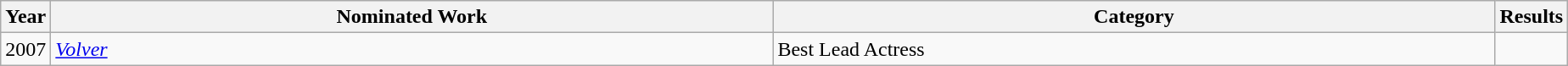<table class="wikitable">
<tr>
<th scope="col" style="width":1em;">Year</th>
<th scope="col" style="width:35em;">Nominated Work</th>
<th scope="col" style="width:35em;">Category</th>
<th scope="col" style="width:1em;">Results</th>
</tr>
<tr>
<td>2007</td>
<td><em><a href='#'>Volver</a></em></td>
<td>Best Lead Actress</td>
<td></td>
</tr>
</table>
